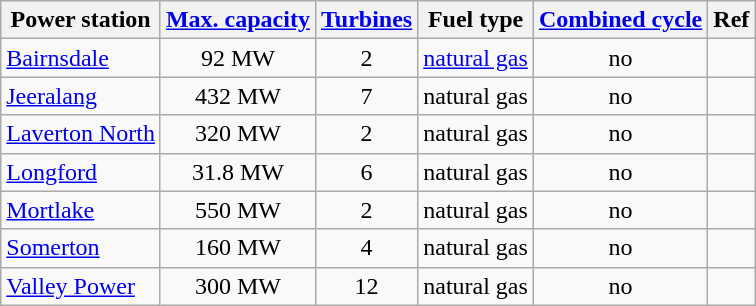<table class="wikitable sortable" style="text-align: center">
<tr>
<th>Power station</th>
<th><a href='#'>Max. capacity</a></th>
<th><a href='#'>Turbines</a></th>
<th>Fuel type</th>
<th><a href='#'>Combined cycle</a></th>
<th>Ref</th>
</tr>
<tr>
<td align="left"><a href='#'>Bairnsdale</a></td>
<td>92 MW</td>
<td>2</td>
<td><a href='#'>natural gas</a></td>
<td>no</td>
<td></td>
</tr>
<tr>
<td align="left"><a href='#'>Jeeralang</a></td>
<td>432 MW</td>
<td>7</td>
<td>natural gas</td>
<td>no</td>
<td></td>
</tr>
<tr>
<td align="left"><a href='#'>Laverton North</a></td>
<td>320 MW</td>
<td>2</td>
<td>natural gas</td>
<td>no</td>
<td></td>
</tr>
<tr>
<td align="left"><a href='#'>Longford</a></td>
<td>31.8 MW</td>
<td>6</td>
<td>natural gas</td>
<td>no</td>
<td></td>
</tr>
<tr>
<td align="left"><a href='#'>Mortlake</a></td>
<td>550 MW</td>
<td>2</td>
<td>natural gas</td>
<td>no</td>
<td></td>
</tr>
<tr>
<td align="left"><a href='#'>Somerton</a></td>
<td>160 MW</td>
<td>4</td>
<td>natural gas</td>
<td>no</td>
<td></td>
</tr>
<tr>
<td align="left"><a href='#'>Valley Power</a></td>
<td>300 MW</td>
<td>12</td>
<td>natural gas</td>
<td>no</td>
<td></td>
</tr>
</table>
